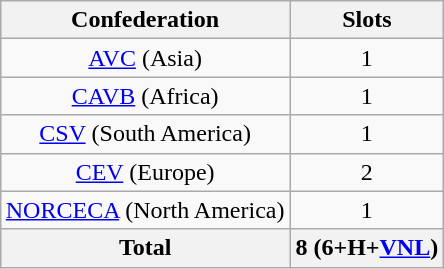<table class="wikitable" style="margin:0 auto; text-align:center">
<tr>
<th>Confederation</th>
<th>Slots</th>
</tr>
<tr>
<td><a href='#'>AVC</a> (Asia)</td>
<td>1</td>
</tr>
<tr>
<td><a href='#'>CAVB</a> (Africa)</td>
<td>1</td>
</tr>
<tr>
<td><a href='#'>CSV</a> (South America)</td>
<td>1</td>
</tr>
<tr>
<td><a href='#'>CEV</a> (Europe)</td>
<td>2</td>
</tr>
<tr>
<td><a href='#'>NORCECA</a> (North America)</td>
<td>1</td>
</tr>
<tr>
<th>Total</th>
<th>8 (6+H+<a href='#'>VNL</a>)</th>
</tr>
</table>
